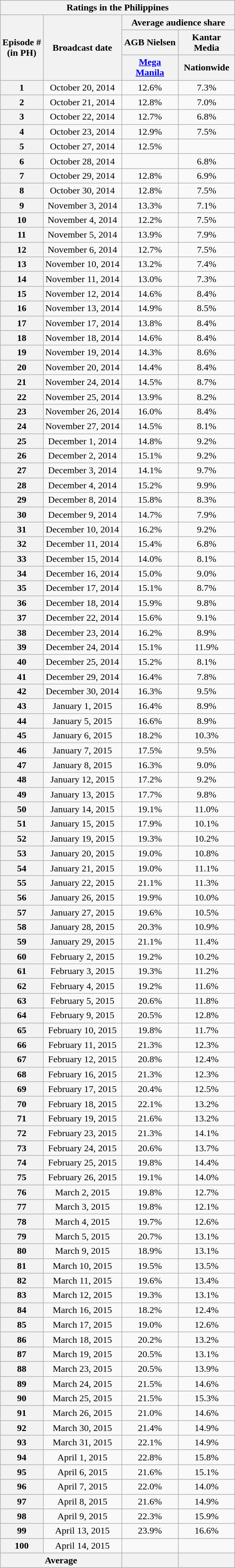<table class="wikitable" style="text-align:center;">
<tr>
<th colspan="4">Ratings in the Philippines</th>
</tr>
<tr>
<th rowspan="3">Episode #<br>(in PH)</th>
<th rowspan="3">Broadcast date</th>
<th colspan="2">Average audience share</th>
</tr>
<tr>
<th>AGB Nielsen</th>
<th>Kantar Media</th>
</tr>
<tr>
<th width="90"><a href='#'>Mega Manila</a></th>
<th width="90">Nationwide</th>
</tr>
<tr>
<th>1</th>
<td>October 20, 2014</td>
<td>12.6%</td>
<td>7.3%</td>
</tr>
<tr>
<th>2</th>
<td>October 21, 2014</td>
<td>12.8%</td>
<td>7.0%</td>
</tr>
<tr>
<th>3</th>
<td>October 22, 2014</td>
<td>12.7%</td>
<td>6.8%</td>
</tr>
<tr>
<th>4</th>
<td>October 23, 2014</td>
<td>12.9%</td>
<td>7.5%</td>
</tr>
<tr>
<th>5</th>
<td>October 27, 2014</td>
<td>12.5%</td>
<td><strong></strong></td>
</tr>
<tr>
<th>6</th>
<td>October 28, 2014</td>
<td><strong></strong></td>
<td>6.8%</td>
</tr>
<tr>
<th>7</th>
<td>October 29, 2014</td>
<td>12.8%</td>
<td>6.9%</td>
</tr>
<tr>
<th>8</th>
<td>October 30, 2014</td>
<td>12.8%</td>
<td>7.5%</td>
</tr>
<tr>
<th>9</th>
<td>November 3, 2014</td>
<td>13.3%</td>
<td>7.1%</td>
</tr>
<tr>
<th>10</th>
<td>November 4, 2014</td>
<td>12.2%</td>
<td>7.5%</td>
</tr>
<tr>
<th>11</th>
<td>November 5, 2014</td>
<td>13.9%</td>
<td>7.9%</td>
</tr>
<tr>
<th>12</th>
<td>November 6, 2014</td>
<td>12.7%</td>
<td>7.5%</td>
</tr>
<tr>
<th>13</th>
<td>November 10, 2014</td>
<td>13.2%</td>
<td>7.4%</td>
</tr>
<tr>
<th>14</th>
<td>November 11, 2014</td>
<td>13.0%</td>
<td>7.3%</td>
</tr>
<tr>
<th>15</th>
<td>November 12, 2014</td>
<td>14.6%</td>
<td>8.4%</td>
</tr>
<tr>
<th>16</th>
<td>November 13, 2014</td>
<td>14.9%</td>
<td>8.5%</td>
</tr>
<tr>
<th>17</th>
<td>November 17, 2014</td>
<td>13.8%</td>
<td>8.4%</td>
</tr>
<tr>
<th>18</th>
<td>November 18, 2014</td>
<td>14.6%</td>
<td>8.4%</td>
</tr>
<tr>
<th>19</th>
<td>November 19, 2014</td>
<td>14.3%</td>
<td>8.6%</td>
</tr>
<tr>
<th>20</th>
<td>November 20, 2014</td>
<td>14.4%</td>
<td>8.4%</td>
</tr>
<tr>
<th>21</th>
<td>November 24, 2014</td>
<td>14.5%</td>
<td>8.7%</td>
</tr>
<tr>
<th>22</th>
<td>November 25, 2014</td>
<td>13.9%</td>
<td>8.2%</td>
</tr>
<tr>
<th>23</th>
<td>November 26, 2014</td>
<td>16.0%</td>
<td>8.4%</td>
</tr>
<tr>
<th>24</th>
<td>November 27, 2014</td>
<td>14.5%</td>
<td>8.1%</td>
</tr>
<tr>
<th>25</th>
<td>December 1, 2014</td>
<td>14.8%</td>
<td>9.2%</td>
</tr>
<tr>
<th>26</th>
<td>December 2, 2014</td>
<td>15.1%</td>
<td>9.2%</td>
</tr>
<tr>
<th>27</th>
<td>December 3, 2014</td>
<td>14.1%</td>
<td>9.7%</td>
</tr>
<tr>
<th>28</th>
<td>December 4, 2014</td>
<td>15.2%</td>
<td>9.9%</td>
</tr>
<tr>
<th>29</th>
<td>December 8, 2014</td>
<td>15.8%</td>
<td>8.3%</td>
</tr>
<tr>
<th>30</th>
<td>December 9, 2014</td>
<td>14.7%</td>
<td>7.9%</td>
</tr>
<tr>
<th>31</th>
<td>December 10, 2014</td>
<td>16.2%</td>
<td>9.2%</td>
</tr>
<tr>
<th>32</th>
<td>December 11, 2014</td>
<td>15.4%</td>
<td>6.8%</td>
</tr>
<tr>
<th>33</th>
<td>December 15, 2014</td>
<td>14.0%</td>
<td>8.1%</td>
</tr>
<tr>
<th>34</th>
<td>December 16, 2014</td>
<td>15.0%</td>
<td>9.0%</td>
</tr>
<tr>
<th>35</th>
<td>December 17, 2014</td>
<td>15.1%</td>
<td>8.7%</td>
</tr>
<tr>
<th>36</th>
<td>December 18, 2014</td>
<td>15.9%</td>
<td>9.8%</td>
</tr>
<tr>
<th>37</th>
<td>December 22, 2014</td>
<td>15.6%</td>
<td>9.1%</td>
</tr>
<tr>
<th>38</th>
<td>December 23, 2014</td>
<td>16.2%</td>
<td>8.9%</td>
</tr>
<tr>
<th>39</th>
<td>December 24, 2014</td>
<td>15.1%</td>
<td>11.9%</td>
</tr>
<tr>
<th>40</th>
<td>December 25, 2014</td>
<td>15.2%</td>
<td>8.1%</td>
</tr>
<tr>
<th>41</th>
<td>December 29, 2014</td>
<td>16.4%</td>
<td>7.8%</td>
</tr>
<tr>
<th>42</th>
<td>December 30, 2014</td>
<td>16.3%</td>
<td>9.5%</td>
</tr>
<tr>
<th>43</th>
<td>January 1, 2015</td>
<td>16.4%</td>
<td>8.9%</td>
</tr>
<tr>
<th>44</th>
<td>January 5, 2015</td>
<td>16.6%</td>
<td>8.9%</td>
</tr>
<tr>
<th>45</th>
<td>January 6, 2015</td>
<td>18.2%</td>
<td>10.3%</td>
</tr>
<tr>
<th>46</th>
<td>January 7, 2015</td>
<td>17.5%</td>
<td>9.5%</td>
</tr>
<tr>
<th>47</th>
<td>January 8, 2015</td>
<td>16.3%</td>
<td>9.0%</td>
</tr>
<tr>
<th>48</th>
<td>January 12, 2015</td>
<td>17.2%</td>
<td>9.2%</td>
</tr>
<tr>
<th>49</th>
<td>January 13, 2015</td>
<td>17.7%</td>
<td>9.8%</td>
</tr>
<tr>
<th>50</th>
<td>January 14, 2015</td>
<td>19.1%</td>
<td>11.0%</td>
</tr>
<tr>
<th>51</th>
<td>January 15, 2015</td>
<td>17.9%</td>
<td>10.1%</td>
</tr>
<tr>
<th>52</th>
<td>January 19, 2015</td>
<td>19.3%</td>
<td>10.2%</td>
</tr>
<tr>
<th>53</th>
<td>January 20, 2015</td>
<td>19.0%</td>
<td>10.8%</td>
</tr>
<tr>
<th>54</th>
<td>January 21, 2015</td>
<td>19.0%</td>
<td>11.1%</td>
</tr>
<tr>
<th>55</th>
<td>January 22, 2015</td>
<td>21.1%</td>
<td>11.3%</td>
</tr>
<tr>
<th>56</th>
<td>January 26, 2015</td>
<td>19.9%</td>
<td>10.0%</td>
</tr>
<tr>
<th>57</th>
<td>January 27, 2015</td>
<td>19.6%</td>
<td>10.5%</td>
</tr>
<tr>
<th>58</th>
<td>January 28, 2015</td>
<td>20.3%</td>
<td>10.9%</td>
</tr>
<tr>
<th>59</th>
<td>January 29, 2015</td>
<td>21.1%</td>
<td>11.4%</td>
</tr>
<tr>
<th>60</th>
<td>February 2, 2015</td>
<td>19.2%</td>
<td>10.2%</td>
</tr>
<tr>
<th>61</th>
<td>February 3, 2015</td>
<td>19.3%</td>
<td>11.2%</td>
</tr>
<tr>
<th>62</th>
<td>February 4, 2015</td>
<td>19.2%</td>
<td>11.6%</td>
</tr>
<tr>
<th>63</th>
<td>February 5, 2015</td>
<td>20.6%</td>
<td>11.8%</td>
</tr>
<tr>
<th>64</th>
<td>February 9, 2015</td>
<td>20.5%</td>
<td>12.8%</td>
</tr>
<tr>
<th>65</th>
<td>February 10, 2015</td>
<td>19.8%</td>
<td>11.7%</td>
</tr>
<tr>
<th>66</th>
<td>February 11, 2015</td>
<td>21.3%</td>
<td>12.3%</td>
</tr>
<tr>
<th>67</th>
<td>February 12, 2015</td>
<td>20.8%</td>
<td>12.4%</td>
</tr>
<tr>
<th>68</th>
<td>February 16, 2015</td>
<td>21.3%</td>
<td>12.3%</td>
</tr>
<tr>
<th>69</th>
<td>February 17, 2015</td>
<td>20.4%</td>
<td>12.5%</td>
</tr>
<tr>
<th>70</th>
<td>February 18, 2015</td>
<td>22.1%</td>
<td>13.2%</td>
</tr>
<tr>
<th>71</th>
<td>February 19, 2015</td>
<td>21.6%</td>
<td>13.2%</td>
</tr>
<tr>
<th>72</th>
<td>February 23, 2015</td>
<td>21.3%</td>
<td>14.1%</td>
</tr>
<tr>
<th>73</th>
<td>February 24, 2015</td>
<td>20.6%</td>
<td>13.7%</td>
</tr>
<tr>
<th>74</th>
<td>February 25, 2015</td>
<td>19.8%</td>
<td>14.4%</td>
</tr>
<tr>
<th>75</th>
<td>February 26, 2015</td>
<td>19.1%</td>
<td>14.0%</td>
</tr>
<tr>
<th>76</th>
<td>March 2, 2015</td>
<td>19.8%</td>
<td>12.7%</td>
</tr>
<tr>
<th>77</th>
<td>March 3, 2015</td>
<td>19.8%</td>
<td>12.1%</td>
</tr>
<tr>
<th>78</th>
<td>March 4, 2015</td>
<td>19.7%</td>
<td>12.6%</td>
</tr>
<tr>
<th>79</th>
<td>March 5, 2015</td>
<td>20.7%</td>
<td>13.1%</td>
</tr>
<tr>
<th>80</th>
<td>March 9, 2015</td>
<td>18.9%</td>
<td>13.1%</td>
</tr>
<tr>
<th>81</th>
<td>March 10, 2015</td>
<td>19.5%</td>
<td>13.5%</td>
</tr>
<tr>
<th>82</th>
<td>March 11, 2015</td>
<td>19.6%</td>
<td>13.4%</td>
</tr>
<tr>
<th>83</th>
<td>March 12, 2015</td>
<td>19.3%</td>
<td>13.1%</td>
</tr>
<tr>
<th>84</th>
<td>March 16, 2015</td>
<td>18.2%</td>
<td>12.4%</td>
</tr>
<tr>
<th>85</th>
<td>March 17, 2015</td>
<td>19.0%</td>
<td>12.6%</td>
</tr>
<tr>
<th>86</th>
<td>March 18, 2015</td>
<td>20.2%</td>
<td>13.2%</td>
</tr>
<tr>
<th>87</th>
<td>March 19, 2015</td>
<td>20.5%</td>
<td>13.1%</td>
</tr>
<tr>
<th>88</th>
<td>March 23, 2015</td>
<td>20.5%</td>
<td>13.9%</td>
</tr>
<tr>
<th>89</th>
<td>March 24, 2015</td>
<td>21.5%</td>
<td>14.6%</td>
</tr>
<tr>
<th>90</th>
<td>March 25, 2015</td>
<td>21.5%</td>
<td>15.3%</td>
</tr>
<tr>
<th>91</th>
<td>March 26, 2015</td>
<td>21.0%</td>
<td>14.6%</td>
</tr>
<tr>
<th>92</th>
<td>March 30, 2015</td>
<td>21.4%</td>
<td>14.9%</td>
</tr>
<tr>
<th>93</th>
<td>March 31, 2015</td>
<td>22.1%</td>
<td>14.9%</td>
</tr>
<tr>
<th>94</th>
<td>April 1, 2015</td>
<td>22.8%</td>
<td>15.8%</td>
</tr>
<tr>
<th>95</th>
<td>April 6, 2015</td>
<td>21.6%</td>
<td>15.1%</td>
</tr>
<tr>
<th>96</th>
<td>April 7, 2015</td>
<td>22.0%</td>
<td>14.0%</td>
</tr>
<tr>
<th>97</th>
<td>April 8, 2015</td>
<td>21.6%</td>
<td>14.9%</td>
</tr>
<tr>
<th>98</th>
<td>April 9, 2015</td>
<td>22.3%</td>
<td>15.9%</td>
</tr>
<tr>
<th>99</th>
<td>April 13, 2015</td>
<td>23.9%</td>
<td>16.6%</td>
</tr>
<tr>
<th>100</th>
<td>April 14, 2015</td>
<td><strong></strong></td>
<td><strong></strong></td>
</tr>
<tr>
<th colspan="2">Average</th>
<th></th>
<th></th>
</tr>
</table>
